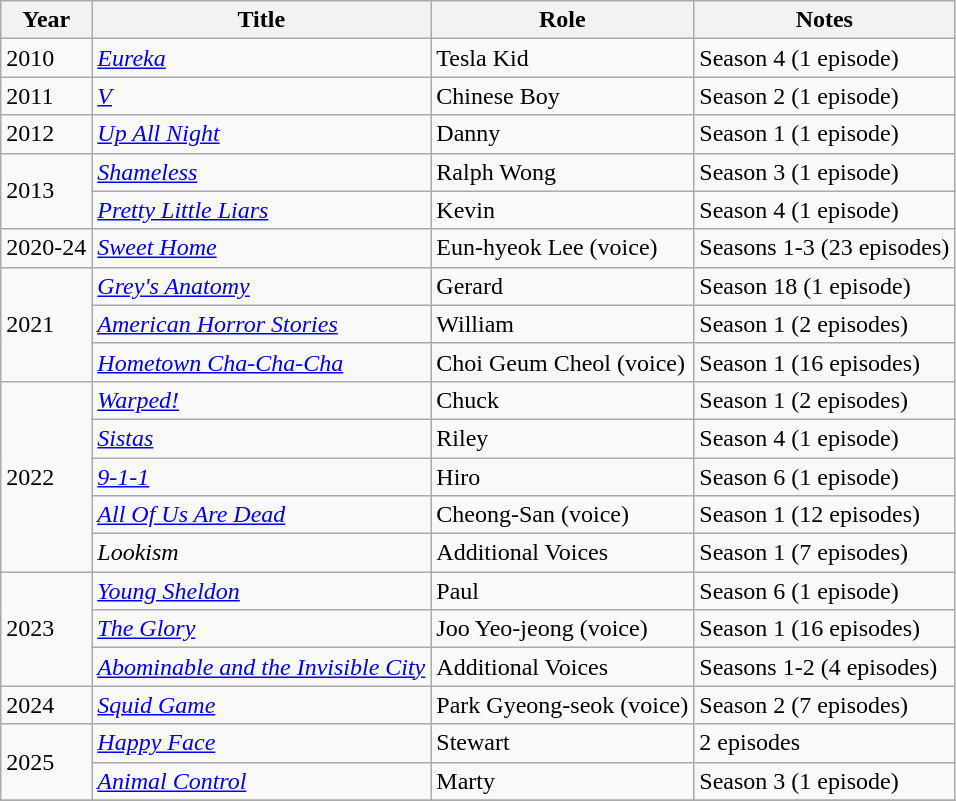<table class="wikitable sortable">
<tr>
<th>Year</th>
<th>Title</th>
<th>Role</th>
<th class = "unsortable">Notes</th>
</tr>
<tr>
<td>2010</td>
<td><em><a href='#'>Eureka</a></em></td>
<td>Tesla Kid</td>
<td>Season 4 (1 episode)</td>
</tr>
<tr>
<td>2011</td>
<td><em><a href='#'>V</a></em></td>
<td>Chinese Boy</td>
<td>Season 2 (1 episode)</td>
</tr>
<tr>
<td>2012</td>
<td><em><a href='#'>Up All Night</a></em></td>
<td>Danny</td>
<td>Season 1 (1 episode)</td>
</tr>
<tr>
<td rowspan="2">2013</td>
<td><em><a href='#'>Shameless</a></em></td>
<td>Ralph Wong</td>
<td>Season 3 (1 episode)</td>
</tr>
<tr>
<td><em><a href='#'>Pretty Little Liars</a></em></td>
<td>Kevin</td>
<td>Season 4 (1 episode)</td>
</tr>
<tr>
<td>2020-24</td>
<td><em><a href='#'>Sweet Home</a></em></td>
<td>Eun-hyeok Lee (voice)</td>
<td>Seasons 1-3 (23 episodes)</td>
</tr>
<tr>
<td rowspan="3">2021</td>
<td><em><a href='#'>Grey's Anatomy</a></em></td>
<td>Gerard</td>
<td>Season 18 (1 episode)</td>
</tr>
<tr>
<td><em><a href='#'>American Horror Stories</a></em></td>
<td>William</td>
<td>Season 1 (2 episodes)</td>
</tr>
<tr>
<td><em><a href='#'>Hometown Cha-Cha-Cha</a></em></td>
<td>Choi Geum Cheol (voice)</td>
<td>Season 1 (16 episodes)</td>
</tr>
<tr>
<td rowspan="5">2022</td>
<td><em><a href='#'>Warped!</a></em></td>
<td>Chuck</td>
<td>Season 1 (2 episodes)</td>
</tr>
<tr>
<td><em><a href='#'>Sistas</a></em></td>
<td>Riley</td>
<td>Season 4 (1 episode)</td>
</tr>
<tr>
<td><em><a href='#'>9-1-1</a></em></td>
<td>Hiro</td>
<td>Season 6 (1 episode)</td>
</tr>
<tr>
<td><em><a href='#'>All Of Us Are Dead</a></em></td>
<td>Cheong-San (voice)</td>
<td>Season 1 (12 episodes)</td>
</tr>
<tr>
<td><em>Lookism</em></td>
<td>Additional Voices</td>
<td>Season 1 (7 episodes)</td>
</tr>
<tr>
<td rowspan="3">2023</td>
<td><em><a href='#'>Young Sheldon</a></em></td>
<td>Paul</td>
<td>Season 6 (1 episode)</td>
</tr>
<tr>
<td><em><a href='#'>The Glory</a></em></td>
<td>Joo Yeo-jeong (voice)</td>
<td>Season 1 (16 episodes)</td>
</tr>
<tr>
<td><em><a href='#'>Abominable and the Invisible City</a></em></td>
<td>Additional Voices</td>
<td>Seasons 1-2 (4 episodes)</td>
</tr>
<tr>
<td>2024</td>
<td><em><a href='#'>Squid Game</a></em></td>
<td>Park Gyeong-seok (voice)</td>
<td>Season 2 (7 episodes)</td>
</tr>
<tr>
<td rowspan="2">2025</td>
<td><em><a href='#'>Happy Face</a></em></td>
<td>Stewart</td>
<td>2 episodes</td>
</tr>
<tr>
<td><em><a href='#'>Animal Control</a></em></td>
<td>Marty</td>
<td>Season 3 (1 episode)</td>
</tr>
<tr>
</tr>
</table>
